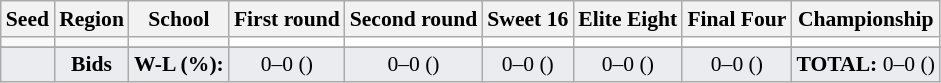<table class="sortable wikitable" style="white-space:nowrap; font-size:90%;">
<tr>
<th>Seed</th>
<th>Region</th>
<th>School</th>
<th>First round</th>
<th>Second round</th>
<th>Sweet 16</th>
<th>Elite Eight</th>
<th>Final Four</th>
<th>Championship</th>
</tr>
<tr>
<td></td>
<td></td>
<td></td>
<td style="background:#fff;"></td>
<td style="background:#fff;"></td>
<td style="background:#fff;"></td>
<td style="background:#fff;"></td>
<td style="background:#fff;"></td>
<td style="background:#fff;"></td>
</tr>
<tr>
</tr>
<tr class="sortbottom"  style="text-align:center; background:#EAECF0;">
<td></td>
<td><strong>Bids</strong></td>
<td><strong>W-L (%):</strong></td>
<td>0–0 ()</td>
<td>0–0 ()</td>
<td>0–0 ()</td>
<td>0–0 ()</td>
<td>0–0 ()</td>
<td><strong>TOTAL:</strong> 0–0 ()</td>
</tr>
</table>
